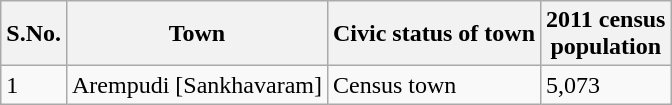<table class="wikitable">
<tr>
<th>S.No.</th>
<th>Town</th>
<th>Civic status of town</th>
<th>2011 census<br>population</th>
</tr>
<tr>
<td>1</td>
<td>Arempudi [Sankhavaram]</td>
<td>Census town</td>
<td>5,073</td>
</tr>
</table>
